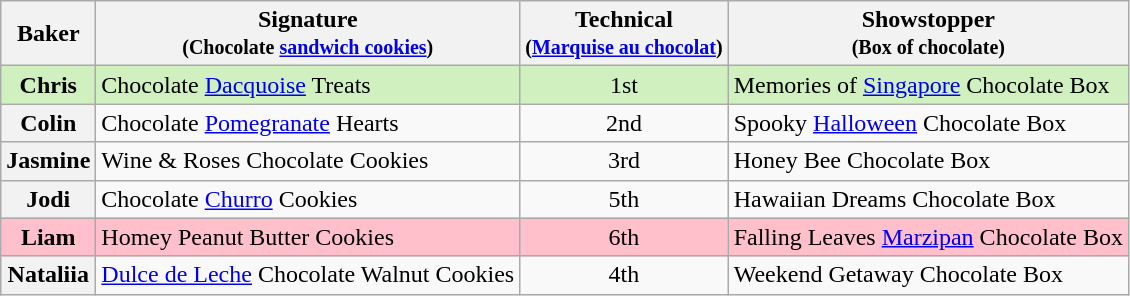<table class="wikitable sortable" style="text-align:left;">
<tr>
<th scope="col">Baker</th>
<th scope="col" class="unsortable">Signature<br><small>(Chocolate <a href='#'>sandwich cookies</a>)</small></th>
<th scope="col">Technical<br><small>(<a href='#'>Marquise au chocolat</a>)</small></th>
<th scope="col" class="unsortable">Showstopper<br><small>(Box of chocolate)</small></th>
</tr>
<tr style="background:#d0f0c0;">
<th scope="row" style="background:#d0f0c0;">Chris</th>
<td>Chocolate <a href='#'>Dacquoise</a> Treats</td>
<td align="center">1st</td>
<td>Memories of <a href='#'>Singapore</a> Chocolate Box</td>
</tr>
<tr>
<th scope="row">Colin</th>
<td>Chocolate <a href='#'>Pomegranate</a> Hearts</td>
<td align="center">2nd</td>
<td>Spooky <a href='#'>Halloween</a> Chocolate Box</td>
</tr>
<tr>
<th scope="row">Jasmine</th>
<td>Wine & Roses Chocolate Cookies</td>
<td align="center">3rd</td>
<td>Honey Bee Chocolate Box</td>
</tr>
<tr>
<th scope="row">Jodi</th>
<td>Chocolate <a href='#'>Churro</a> Cookies</td>
<td align="center">5th</td>
<td>Hawaiian Dreams Chocolate Box</td>
</tr>
<tr style="background:pink">
<th scope="row" style="background:pink">Liam</th>
<td>Homey Peanut Butter Cookies</td>
<td align="center">6th</td>
<td>Falling Leaves <a href='#'>Marzipan</a> Chocolate Box</td>
</tr>
<tr>
<th scope="row">Nataliia</th>
<td><a href='#'>Dulce de Leche</a> Chocolate Walnut Cookies</td>
<td align="center">4th</td>
<td>Weekend Getaway Chocolate Box</td>
</tr>
</table>
